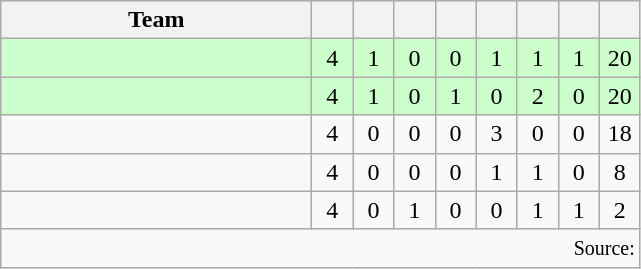<table class="wikitable" style="text-align:center">
<tr>
<th width=200>Team</th>
<th width=20></th>
<th width=20></th>
<th width=20></th>
<th width=20></th>
<th width=20></th>
<th width=20></th>
<th width=20></th>
<th width=20></th>
</tr>
<tr style="background:#cfc">
<td style="text-align:left;"></td>
<td>4</td>
<td>1</td>
<td>0</td>
<td>0</td>
<td>1</td>
<td>1</td>
<td>1</td>
<td>20</td>
</tr>
<tr style="background:#cfc">
<td style="text-align:left;"></td>
<td>4</td>
<td>1</td>
<td>0</td>
<td>1</td>
<td>0</td>
<td>2</td>
<td>0</td>
<td>20</td>
</tr>
<tr>
<td style="text-align:left;"></td>
<td>4</td>
<td>0</td>
<td>0</td>
<td>0</td>
<td>3</td>
<td>0</td>
<td>0</td>
<td>18</td>
</tr>
<tr>
<td style="text-align:left;"></td>
<td>4</td>
<td>0</td>
<td>0</td>
<td>0</td>
<td>1</td>
<td>1</td>
<td>0</td>
<td>8</td>
</tr>
<tr>
<td style="text-align:left;"></td>
<td>4</td>
<td>0</td>
<td>1</td>
<td>0</td>
<td>0</td>
<td>1</td>
<td>1</td>
<td>2</td>
</tr>
<tr>
<td colspan="9" style="text-align:right;"><small>Source: </small></td>
</tr>
</table>
